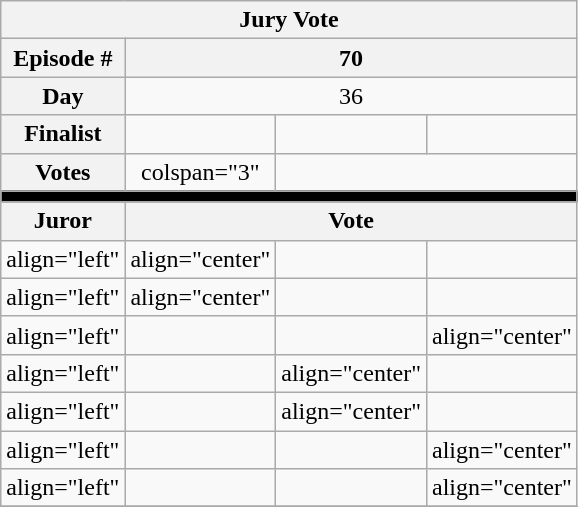<table class="wikitable" style="text-align:center">
<tr>
<th colspan="4">Jury Vote</th>
</tr>
<tr>
<th>Episode #</th>
<th align="center" colspan=3>70</th>
</tr>
<tr>
<th>Day</th>
<td align="center" colspan=3>36</td>
</tr>
<tr>
<th>Finalist</th>
<td></td>
<td></td>
<td></td>
</tr>
<tr>
<th>Votes</th>
<td>colspan="3" </td>
</tr>
<tr>
<td colspan="4" bgcolor="black"></td>
</tr>
<tr>
<th>Juror</th>
<th colspan="3">Vote</th>
</tr>
<tr>
<td>align="left" </td>
<td>align="center" </td>
<td></td>
<td></td>
</tr>
<tr>
<td>align="left" </td>
<td>align="center" </td>
<td></td>
<td></td>
</tr>
<tr>
<td>align="left" </td>
<td></td>
<td></td>
<td>align="center" </td>
</tr>
<tr>
<td>align="left" </td>
<td></td>
<td>align="center" </td>
<td></td>
</tr>
<tr>
<td>align="left" </td>
<td></td>
<td>align="center" </td>
<td></td>
</tr>
<tr>
<td>align="left" </td>
<td></td>
<td></td>
<td>align="center" </td>
</tr>
<tr>
<td>align="left" </td>
<td></td>
<td></td>
<td>align="center" </td>
</tr>
<tr>
</tr>
</table>
